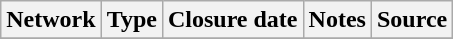<table class="wikitable sortable">
<tr>
<th>Network</th>
<th>Type</th>
<th>Closure date</th>
<th>Notes</th>
<th>Source</th>
</tr>
<tr>
</tr>
</table>
